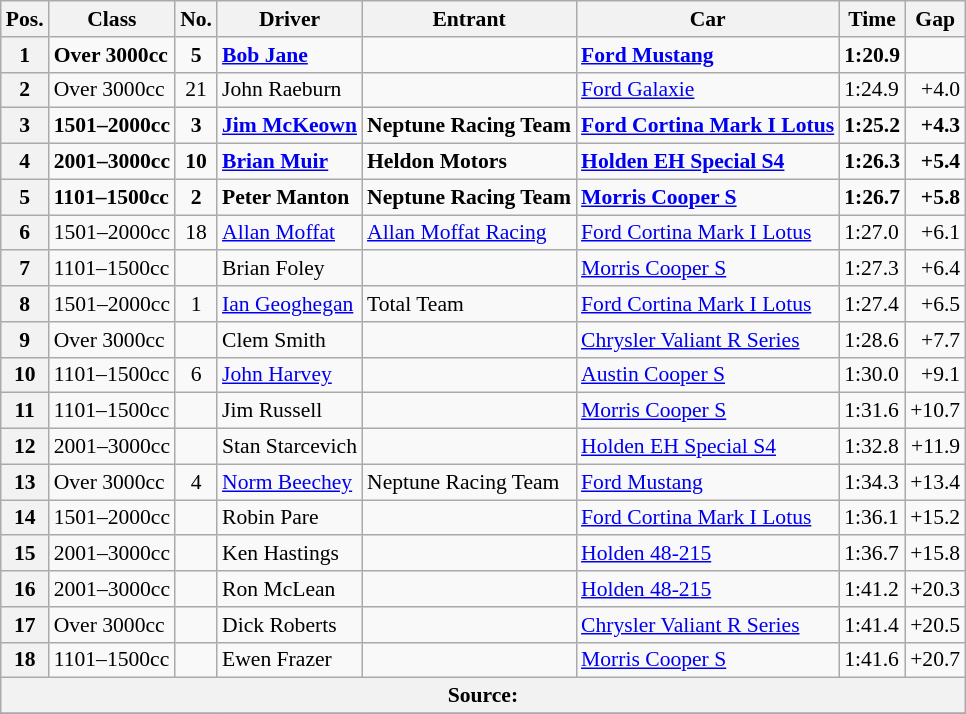<table class="wikitable" style="font-size: 90%">
<tr>
<th>Pos.</th>
<th>Class</th>
<th>No.</th>
<th>Driver</th>
<th>Entrant</th>
<th>Car</th>
<th>Time</th>
<th>Gap</th>
</tr>
<tr style="font-weight: bold">
<th>1</th>
<td>Over 3000cc</td>
<td align="center">5</td>
<td> <a href='#'>Bob Jane</a></td>
<td></td>
<td><a href='#'>Ford Mustang</a></td>
<td>1:20.9</td>
<td></td>
</tr>
<tr>
<th>2</th>
<td>Over 3000cc</td>
<td align="center">21</td>
<td> John Raeburn</td>
<td></td>
<td><a href='#'>Ford Galaxie</a></td>
<td>1:24.9</td>
<td align="right">+4.0</td>
</tr>
<tr style="font-weight: bold">
<th>3</th>
<td>1501–2000cc</td>
<td align="center">3</td>
<td> <a href='#'>Jim McKeown</a></td>
<td>Neptune Racing Team</td>
<td><a href='#'>Ford Cortina Mark I Lotus</a></td>
<td>1:25.2</td>
<td align="right">+4.3</td>
</tr>
<tr style="font-weight: bold">
<th>4</th>
<td>2001–3000cc</td>
<td align="center">10</td>
<td> <a href='#'>Brian Muir</a></td>
<td>Heldon Motors</td>
<td><a href='#'>Holden EH Special S4</a></td>
<td>1:26.3</td>
<td align="right">+5.4</td>
</tr>
<tr style="font-weight: bold">
<th>5</th>
<td>1101–1500cc</td>
<td align="center">2</td>
<td> Peter Manton</td>
<td>Neptune Racing Team</td>
<td><a href='#'>Morris Cooper S</a></td>
<td>1:26.7</td>
<td align="right">+5.8</td>
</tr>
<tr>
<th>6</th>
<td>1501–2000cc</td>
<td align="center">18</td>
<td> <a href='#'>Allan Moffat</a></td>
<td><a href='#'>Allan Moffat Racing</a></td>
<td><a href='#'>Ford Cortina Mark I Lotus</a></td>
<td>1:27.0</td>
<td align="right">+6.1</td>
</tr>
<tr>
<th>7</th>
<td>1101–1500cc</td>
<td></td>
<td> Brian Foley</td>
<td></td>
<td><a href='#'>Morris Cooper S</a></td>
<td>1:27.3</td>
<td align="right">+6.4</td>
</tr>
<tr>
<th>8</th>
<td>1501–2000cc</td>
<td align="center">1</td>
<td> <a href='#'>Ian Geoghegan</a></td>
<td>Total Team</td>
<td><a href='#'>Ford Cortina Mark I Lotus</a></td>
<td>1:27.4</td>
<td align="right">+6.5</td>
</tr>
<tr>
<th>9</th>
<td>Over 3000cc</td>
<td></td>
<td> Clem Smith</td>
<td></td>
<td><a href='#'>Chrysler Valiant R Series</a></td>
<td>1:28.6</td>
<td align="right">+7.7</td>
</tr>
<tr>
<th>10</th>
<td>1101–1500cc</td>
<td align="center">6</td>
<td> <a href='#'>John Harvey</a></td>
<td></td>
<td><a href='#'>Austin Cooper S</a></td>
<td>1:30.0</td>
<td align="right">+9.1</td>
</tr>
<tr>
<th>11</th>
<td>1101–1500cc</td>
<td></td>
<td> Jim Russell</td>
<td></td>
<td><a href='#'>Morris Cooper S</a></td>
<td>1:31.6</td>
<td align="right">+10.7</td>
</tr>
<tr>
<th>12</th>
<td>2001–3000cc</td>
<td></td>
<td> Stan Starcevich</td>
<td></td>
<td><a href='#'>Holden EH Special S4</a></td>
<td>1:32.8</td>
<td align="right">+11.9</td>
</tr>
<tr>
<th>13</th>
<td>Over 3000cc</td>
<td align="center">4</td>
<td> <a href='#'>Norm Beechey</a></td>
<td>Neptune Racing Team</td>
<td><a href='#'>Ford Mustang</a></td>
<td>1:34.3</td>
<td align="right">+13.4</td>
</tr>
<tr>
<th>14</th>
<td>1501–2000cc</td>
<td></td>
<td> Robin Pare</td>
<td></td>
<td><a href='#'>Ford Cortina Mark I Lotus</a></td>
<td>1:36.1</td>
<td align="right">+15.2</td>
</tr>
<tr>
<th>15</th>
<td>2001–3000cc</td>
<td></td>
<td> Ken Hastings</td>
<td></td>
<td><a href='#'>Holden 48-215</a></td>
<td>1:36.7</td>
<td align="right">+15.8</td>
</tr>
<tr>
<th>16</th>
<td>2001–3000cc</td>
<td></td>
<td> Ron McLean</td>
<td></td>
<td><a href='#'>Holden 48-215</a></td>
<td>1:41.2</td>
<td align="right">+20.3</td>
</tr>
<tr>
<th>17</th>
<td>Over 3000cc</td>
<td></td>
<td> Dick Roberts</td>
<td></td>
<td><a href='#'>Chrysler Valiant R Series</a></td>
<td>1:41.4</td>
<td align="right">+20.5</td>
</tr>
<tr>
<th>18</th>
<td>1101–1500cc</td>
<td></td>
<td> Ewen Frazer</td>
<td></td>
<td><a href='#'>Morris Cooper S</a></td>
<td>1:41.6</td>
<td align="right">+20.7</td>
</tr>
<tr>
<th colspan="8">Source:</th>
</tr>
<tr>
</tr>
</table>
